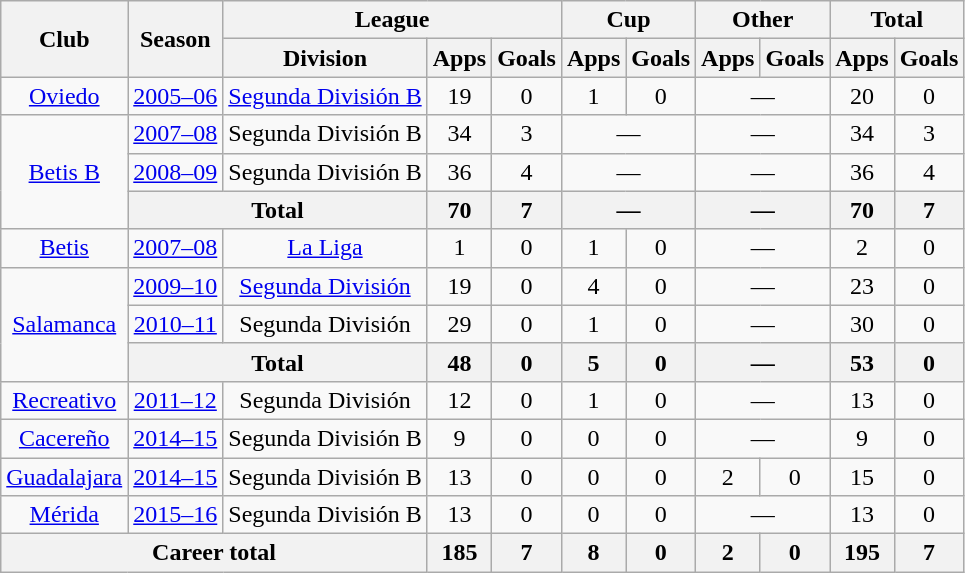<table class="wikitable" style="text-align: center;">
<tr>
<th rowspan="2">Club</th>
<th rowspan="2">Season</th>
<th colspan="3">League</th>
<th colspan="2">Cup</th>
<th colspan="2">Other</th>
<th colspan="2">Total</th>
</tr>
<tr>
<th>Division</th>
<th>Apps</th>
<th>Goals</th>
<th>Apps</th>
<th>Goals</th>
<th>Apps</th>
<th>Goals</th>
<th>Apps</th>
<th>Goals</th>
</tr>
<tr>
<td rowspan="1"><a href='#'>Oviedo</a></td>
<td><a href='#'>2005–06</a></td>
<td><a href='#'>Segunda División B</a></td>
<td>19</td>
<td>0</td>
<td>1</td>
<td>0</td>
<td colspan="2">—</td>
<td>20</td>
<td>0</td>
</tr>
<tr>
<td rowspan="3"><a href='#'>Betis B</a></td>
<td><a href='#'>2007–08</a></td>
<td>Segunda División B</td>
<td>34</td>
<td>3</td>
<td colspan="2">—</td>
<td colspan="2">—</td>
<td>34</td>
<td>3</td>
</tr>
<tr>
<td><a href='#'>2008–09</a></td>
<td>Segunda División B</td>
<td>36</td>
<td>4</td>
<td colspan="2">—</td>
<td colspan="2">—</td>
<td>36</td>
<td>4</td>
</tr>
<tr>
<th colspan="2">Total</th>
<th>70</th>
<th>7</th>
<th colspan="2">—</th>
<th colspan="2">—</th>
<th>70</th>
<th>7</th>
</tr>
<tr>
<td rowspan="1"><a href='#'>Betis</a></td>
<td><a href='#'>2007–08</a></td>
<td><a href='#'>La Liga</a></td>
<td>1</td>
<td>0</td>
<td>1</td>
<td>0</td>
<td colspan="2">—</td>
<td>2</td>
<td>0</td>
</tr>
<tr>
<td rowspan="3"><a href='#'>Salamanca</a></td>
<td><a href='#'>2009–10</a></td>
<td><a href='#'>Segunda División</a></td>
<td>19</td>
<td>0</td>
<td>4</td>
<td>0</td>
<td colspan="2">—</td>
<td>23</td>
<td>0</td>
</tr>
<tr>
<td><a href='#'>2010–11</a></td>
<td>Segunda División</td>
<td>29</td>
<td>0</td>
<td>1</td>
<td>0</td>
<td colspan="2">—</td>
<td>30</td>
<td>0</td>
</tr>
<tr>
<th colspan="2">Total</th>
<th>48</th>
<th>0</th>
<th>5</th>
<th>0</th>
<th colspan="2">—</th>
<th>53</th>
<th>0</th>
</tr>
<tr>
<td><a href='#'>Recreativo</a></td>
<td><a href='#'>2011–12</a></td>
<td>Segunda División</td>
<td>12</td>
<td>0</td>
<td>1</td>
<td>0</td>
<td colspan="2">—</td>
<td>13</td>
<td>0</td>
</tr>
<tr>
<td><a href='#'>Cacereño</a></td>
<td><a href='#'>2014–15</a></td>
<td>Segunda División B</td>
<td>9</td>
<td>0</td>
<td>0</td>
<td>0</td>
<td colspan="2">—</td>
<td>9</td>
<td>0</td>
</tr>
<tr>
<td><a href='#'>Guadalajara</a></td>
<td><a href='#'>2014–15</a></td>
<td>Segunda División B</td>
<td>13</td>
<td>0</td>
<td>0</td>
<td>0</td>
<td>2</td>
<td>0</td>
<td>15</td>
<td>0</td>
</tr>
<tr>
<td><a href='#'>Mérida</a></td>
<td><a href='#'>2015–16</a></td>
<td>Segunda División B</td>
<td>13</td>
<td>0</td>
<td>0</td>
<td>0</td>
<td colspan="2">—</td>
<td>13</td>
<td>0</td>
</tr>
<tr>
<th colspan="3">Career total</th>
<th>185</th>
<th>7</th>
<th>8</th>
<th>0</th>
<th>2</th>
<th>0</th>
<th>195</th>
<th>7</th>
</tr>
</table>
